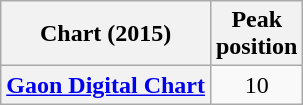<table class="wikitable plainrowheaders sortable" style="text-align:center;" border="1">
<tr>
<th scope="col">Chart (2015)</th>
<th scope="col">Peak<br>position</th>
</tr>
<tr>
<th scope="row"><a href='#'>Gaon Digital Chart</a></th>
<td>10</td>
</tr>
</table>
